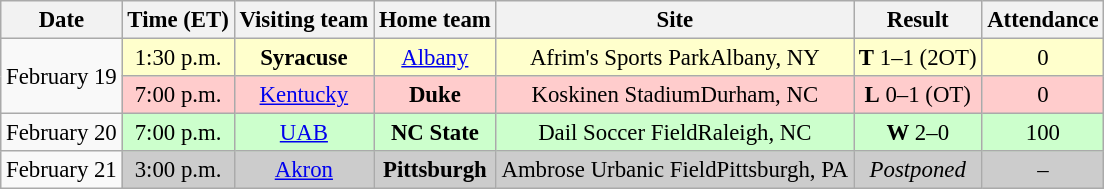<table class="wikitable" style="font-size:95%; text-align: center;">
<tr>
<th>Date</th>
<th>Time (ET)</th>
<th>Visiting team</th>
<th>Home team</th>
<th>Site</th>
<th>Result</th>
<th>Attendance</th>
</tr>
<tr>
<td rowspan=2>February 19</td>
<td style="background:#ffc;">1:30 p.m.</td>
<td style="background:#ffc;"><strong>Syracuse</strong></td>
<td style="background:#ffc;"><a href='#'>Albany</a></td>
<td style="background:#ffc;">Afrim's Sports ParkAlbany, NY</td>
<td style="background:#ffc;"><strong>T</strong> 1–1 (2OT)</td>
<td style="background:#ffc;">0</td>
</tr>
<tr>
<td style="background:#fcc;">7:00 p.m.</td>
<td style="background:#fcc;"><a href='#'>Kentucky</a></td>
<td style="background:#fcc;"><strong>Duke</strong></td>
<td style="background:#fcc;">Koskinen StadiumDurham, NC</td>
<td style="background:#fcc;"><strong>L</strong> 0–1 (OT)</td>
<td style="background:#fcc;">0</td>
</tr>
<tr>
<td>February 20</td>
<td style="background:#cfc;">7:00 p.m.</td>
<td style="background:#cfc;"><a href='#'>UAB</a></td>
<td style="background:#cfc;"><strong>NC State</strong></td>
<td style="background:#cfc;">Dail Soccer FieldRaleigh, NC</td>
<td style="background:#cfc;"><strong>W</strong> 2–0</td>
<td style="background:#cfc;">100</td>
</tr>
<tr>
<td>February 21</td>
<td style="background:#ccc;">3:00 p.m.</td>
<td style="background:#ccc;"><a href='#'>Akron</a></td>
<td style="background:#ccc;"><strong>Pittsburgh</strong></td>
<td style="background:#ccc;">Ambrose Urbanic FieldPittsburgh, PA</td>
<td style="background:#ccc;"><em>Postponed</em> </td>
<td style="background:#ccc;">–</td>
</tr>
</table>
